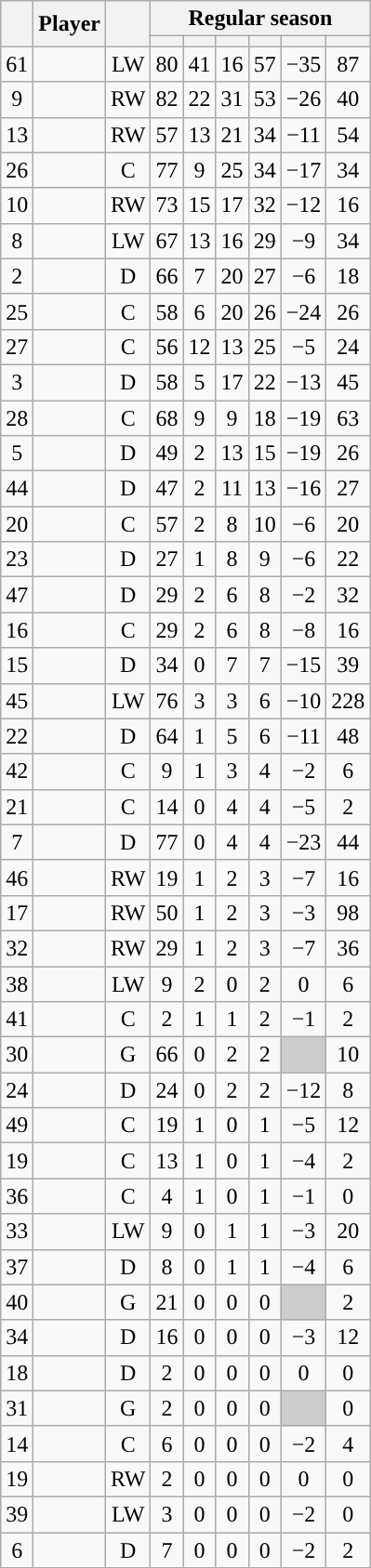<table class="wikitable sortable plainrowheaders" style="text-align:center;">
<tr>
<th scope="col" data-sort-type="number" rowspan="2"></th>
<th scope="col" rowspan="2">Player</th>
<th scope="col" rowspan="2"></th>
<th scope=colgroup colspan=6>Regular season</th>
</tr>
<tr>
<th scope="col" data-sort-type="number"></th>
<th scope="col" data-sort-type="number"></th>
<th scope="col" data-sort-type="number"></th>
<th scope="col" data-sort-type="number"></th>
<th scope="col" data-sort-type="number"></th>
<th scope="col" data-sort-type="number"></th>
</tr>
<tr>
<td scope="row">61</td>
<td align="left"></td>
<td>LW</td>
<td>80</td>
<td>41</td>
<td>16</td>
<td>57</td>
<td>−35</td>
<td>87</td>
</tr>
<tr>
<td scope="row">9</td>
<td align="left"></td>
<td>RW</td>
<td>82</td>
<td>22</td>
<td>31</td>
<td>53</td>
<td>−26</td>
<td>40</td>
</tr>
<tr>
<td scope="row">13</td>
<td align="left"></td>
<td>RW</td>
<td>57</td>
<td>13</td>
<td>21</td>
<td>34</td>
<td>−11</td>
<td>54</td>
</tr>
<tr>
<td scope="row">26</td>
<td align="left"></td>
<td>C</td>
<td>77</td>
<td>9</td>
<td>25</td>
<td>34</td>
<td>−17</td>
<td>34</td>
</tr>
<tr>
<td scope="row">10</td>
<td align="left"></td>
<td>RW</td>
<td>73</td>
<td>15</td>
<td>17</td>
<td>32</td>
<td>−12</td>
<td>16</td>
</tr>
<tr>
<td scope="row">8</td>
<td align="left"></td>
<td>LW</td>
<td>67</td>
<td>13</td>
<td>16</td>
<td>29</td>
<td>−9</td>
<td>34</td>
</tr>
<tr>
<td scope="row">2</td>
<td align="left"></td>
<td>D</td>
<td>66</td>
<td>7</td>
<td>20</td>
<td>27</td>
<td>−6</td>
<td>18</td>
</tr>
<tr>
<td scope="row">25</td>
<td align="left"></td>
<td>C</td>
<td>58</td>
<td>6</td>
<td>20</td>
<td>26</td>
<td>−24</td>
<td>26</td>
</tr>
<tr>
<td scope="row">27</td>
<td align="left"></td>
<td>C</td>
<td>56</td>
<td>12</td>
<td>13</td>
<td>25</td>
<td>−5</td>
<td>24</td>
</tr>
<tr>
<td scope="row">3</td>
<td align="left"></td>
<td>D</td>
<td>58</td>
<td>5</td>
<td>17</td>
<td>22</td>
<td>−13</td>
<td>45</td>
</tr>
<tr>
<td scope="row">28</td>
<td align="left"></td>
<td>C</td>
<td>68</td>
<td>9</td>
<td>9</td>
<td>18</td>
<td>−19</td>
<td>63</td>
</tr>
<tr>
<td scope="row">5</td>
<td align="left"></td>
<td>D</td>
<td>49</td>
<td>2</td>
<td>13</td>
<td>15</td>
<td>−19</td>
<td>26</td>
</tr>
<tr>
<td scope="row">44</td>
<td align="left"></td>
<td>D</td>
<td>47</td>
<td>2</td>
<td>11</td>
<td>13</td>
<td>−16</td>
<td>27</td>
</tr>
<tr>
<td scope="row">20</td>
<td align="left"></td>
<td>C</td>
<td>57</td>
<td>2</td>
<td>8</td>
<td>10</td>
<td>−6</td>
<td>20</td>
</tr>
<tr>
<td scope="row">23</td>
<td align="left"></td>
<td>D</td>
<td>27</td>
<td>1</td>
<td>8</td>
<td>9</td>
<td>−6</td>
<td>22</td>
</tr>
<tr>
<td scope="row">47</td>
<td align="left"></td>
<td>D</td>
<td>29</td>
<td>2</td>
<td>6</td>
<td>8</td>
<td>−2</td>
<td>32</td>
</tr>
<tr>
<td scope="row">16</td>
<td align="left"></td>
<td>C</td>
<td>29</td>
<td>2</td>
<td>6</td>
<td>8</td>
<td>−8</td>
<td>16</td>
</tr>
<tr>
<td scope="row">15</td>
<td align="left"></td>
<td>D</td>
<td>34</td>
<td>0</td>
<td>7</td>
<td>7</td>
<td>−15</td>
<td>39</td>
</tr>
<tr>
<td scope="row">45</td>
<td align="left"></td>
<td>LW</td>
<td>76</td>
<td>3</td>
<td>3</td>
<td>6</td>
<td>−10</td>
<td>228</td>
</tr>
<tr>
<td scope="row">22</td>
<td align="left"></td>
<td>D</td>
<td>64</td>
<td>1</td>
<td>5</td>
<td>6</td>
<td>−11</td>
<td>48</td>
</tr>
<tr>
<td scope="row">42</td>
<td align="left"></td>
<td>C</td>
<td>9</td>
<td>1</td>
<td>3</td>
<td>4</td>
<td>−2</td>
<td>6</td>
</tr>
<tr>
<td scope="row">21</td>
<td align="left"></td>
<td>C</td>
<td>14</td>
<td>0</td>
<td>4</td>
<td>4</td>
<td>−5</td>
<td>2</td>
</tr>
<tr>
<td scope="row">7</td>
<td align="left"></td>
<td>D</td>
<td>77</td>
<td>0</td>
<td>4</td>
<td>4</td>
<td>−23</td>
<td>44</td>
</tr>
<tr>
<td scope="row">46</td>
<td align="left"></td>
<td>RW</td>
<td>19</td>
<td>1</td>
<td>2</td>
<td>3</td>
<td>−7</td>
<td>16</td>
</tr>
<tr>
<td scope="row">17</td>
<td align="left"></td>
<td>RW</td>
<td>50</td>
<td>1</td>
<td>2</td>
<td>3</td>
<td>−3</td>
<td>98</td>
</tr>
<tr>
<td scope="row">32</td>
<td align="left"></td>
<td>RW</td>
<td>29</td>
<td>1</td>
<td>2</td>
<td>3</td>
<td>−7</td>
<td>36</td>
</tr>
<tr>
<td scope="row">38</td>
<td align="left"></td>
<td>LW</td>
<td>9</td>
<td>2</td>
<td>0</td>
<td>2</td>
<td>0</td>
<td>6</td>
</tr>
<tr>
<td scope="row">41</td>
<td align="left"></td>
<td>C</td>
<td>2</td>
<td>1</td>
<td>1</td>
<td>2</td>
<td>−1</td>
<td>2</td>
</tr>
<tr>
<td scope="row">30</td>
<td align="left"></td>
<td>G</td>
<td>66</td>
<td>0</td>
<td>2</td>
<td>2</td>
<td style="background:#ccc"></td>
<td>10</td>
</tr>
<tr>
<td scope="row">24</td>
<td align="left"></td>
<td>D</td>
<td>24</td>
<td>0</td>
<td>2</td>
<td>2</td>
<td>−12</td>
<td>8</td>
</tr>
<tr>
<td scope="row">49</td>
<td align="left"></td>
<td>C</td>
<td>19</td>
<td>1</td>
<td>0</td>
<td>1</td>
<td>−5</td>
<td>12</td>
</tr>
<tr>
<td scope="row">19</td>
<td align="left"></td>
<td>C</td>
<td>13</td>
<td>1</td>
<td>0</td>
<td>1</td>
<td>−4</td>
<td>2</td>
</tr>
<tr>
<td scope="row">36</td>
<td align="left"></td>
<td>C</td>
<td>4</td>
<td>1</td>
<td>0</td>
<td>1</td>
<td>−1</td>
<td>0</td>
</tr>
<tr>
<td scope="row">33</td>
<td align="left"></td>
<td>LW</td>
<td>9</td>
<td>0</td>
<td>1</td>
<td>1</td>
<td>−3</td>
<td>20</td>
</tr>
<tr>
<td scope="row">37</td>
<td align="left"></td>
<td>D</td>
<td>8</td>
<td>0</td>
<td>1</td>
<td>1</td>
<td>−4</td>
<td>6</td>
</tr>
<tr>
<td scope="row">40</td>
<td align="left"></td>
<td>G</td>
<td>21</td>
<td>0</td>
<td>0</td>
<td>0</td>
<td style="background:#ccc"></td>
<td>2</td>
</tr>
<tr>
<td scope="row">34</td>
<td align="left"></td>
<td>D</td>
<td>16</td>
<td>0</td>
<td>0</td>
<td>0</td>
<td>−3</td>
<td>12</td>
</tr>
<tr>
<td scope="row">18</td>
<td align="left"></td>
<td>D</td>
<td>2</td>
<td>0</td>
<td>0</td>
<td>0</td>
<td>0</td>
<td>0</td>
</tr>
<tr>
<td scope="row">31</td>
<td align="left"></td>
<td>G</td>
<td>2</td>
<td>0</td>
<td>0</td>
<td>0</td>
<td style="background:#ccc"></td>
<td>0</td>
</tr>
<tr>
<td scope="row">14</td>
<td align="left"></td>
<td>C</td>
<td>6</td>
<td>0</td>
<td>0</td>
<td>0</td>
<td>−2</td>
<td>4</td>
</tr>
<tr>
<td scope="row">19</td>
<td align="left"></td>
<td>RW</td>
<td>2</td>
<td>0</td>
<td>0</td>
<td>0</td>
<td>0</td>
<td>0</td>
</tr>
<tr>
<td scope="row">39</td>
<td align="left"></td>
<td>LW</td>
<td>3</td>
<td>0</td>
<td>0</td>
<td>0</td>
<td>−2</td>
<td>0</td>
</tr>
<tr>
<td scope="row">6</td>
<td align="left"></td>
<td>D</td>
<td>7</td>
<td>0</td>
<td>0</td>
<td>0</td>
<td>−2</td>
<td>2</td>
</tr>
</table>
